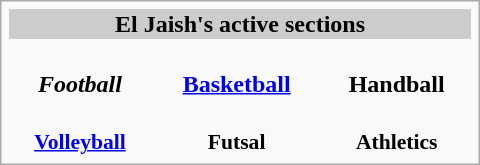<table class="infobox" style="width: 20em; font-size: 95%em;align: center">
<tr bgcolor="#cccccc" style="text-align: center">
<th colspan="3">El Jaish's active sections</th>
</tr>
<tr style="text-align: center">
<td><br><strong><em>Football</em></strong></td>
<td><br><strong><a href='#'>Basketball</a></strong></td>
<td><br><strong>Handball</strong></td>
</tr>
<tr style="font-size: 90%; text-align: center">
<td><br><strong><a href='#'>Volleyball</a></strong></td>
<td><br><strong>Futsal</strong></td>
<td><br><strong>Athletics</strong></td>
</tr>
</table>
